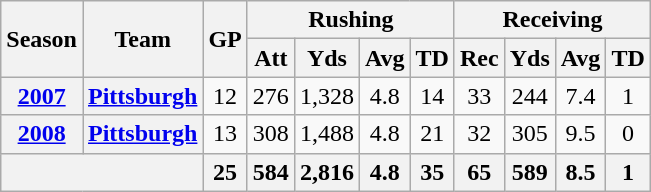<table class="wikitable" style="text-align:center;">
<tr>
<th rowspan="2">Season</th>
<th rowspan="2">Team</th>
<th rowspan="2">GP</th>
<th colspan="4">Rushing</th>
<th colspan="4">Receiving</th>
</tr>
<tr>
<th>Att</th>
<th>Yds</th>
<th>Avg</th>
<th>TD</th>
<th>Rec</th>
<th>Yds</th>
<th>Avg</th>
<th>TD</th>
</tr>
<tr>
<th><a href='#'>2007</a></th>
<th><a href='#'>Pittsburgh</a></th>
<td>12</td>
<td>276</td>
<td>1,328</td>
<td>4.8</td>
<td>14</td>
<td>33</td>
<td>244</td>
<td>7.4</td>
<td>1</td>
</tr>
<tr>
<th><a href='#'>2008</a></th>
<th><a href='#'>Pittsburgh</a></th>
<td>13</td>
<td>308</td>
<td>1,488</td>
<td>4.8</td>
<td>21</td>
<td>32</td>
<td>305</td>
<td>9.5</td>
<td>0</td>
</tr>
<tr>
<th colspan="2"></th>
<th>25</th>
<th>584</th>
<th>2,816</th>
<th>4.8</th>
<th>35</th>
<th>65</th>
<th>589</th>
<th>8.5</th>
<th>1</th>
</tr>
</table>
